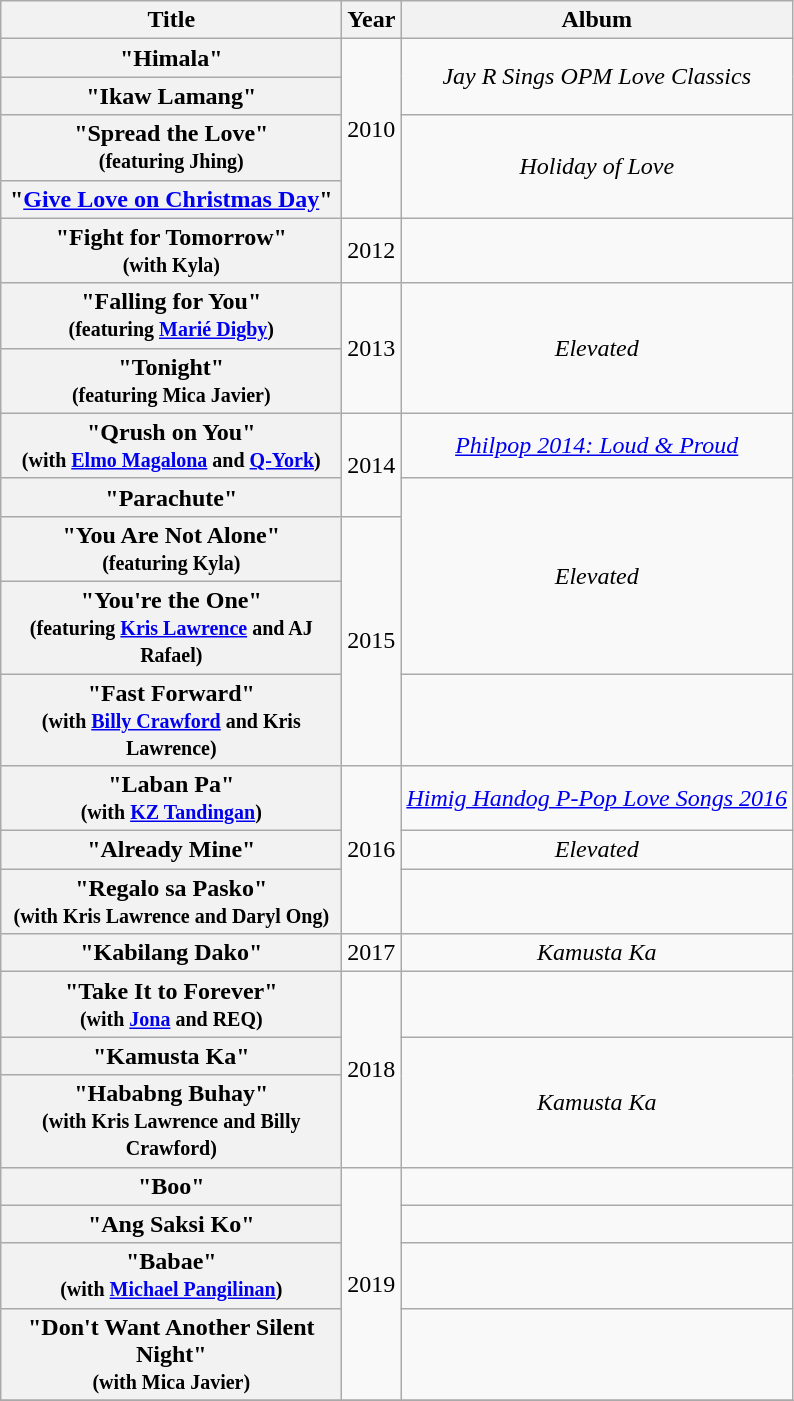<table class="wikitable plainrowheaders">
<tr>
<th scope="col" width="220">Title</th>
<th scope="col">Year</th>
<th scope="col">Album</th>
</tr>
<tr>
<th scope="row">"Himala"</th>
<td rowspan="4">2010</td>
<td rowspan="2" align="center"><em>Jay R Sings OPM Love Classics</em></td>
</tr>
<tr>
<th scope="row">"Ikaw Lamang"</th>
</tr>
<tr>
<th scope="row">"Spread the Love"<br><small>(featuring Jhing)</small></th>
<td rowspan="2" align="center"><em>Holiday of Love</em></td>
</tr>
<tr>
<th scope="row">"<a href='#'>Give Love on Christmas Day</a>"</th>
</tr>
<tr>
<th scope="row">"Fight for Tomorrow"<br><small>(with Kyla)</small></th>
<td>2012</td>
<td></td>
</tr>
<tr>
<th scope="row">"Falling for You"<br><small>(featuring <a href='#'>Marié Digby</a>)</small></th>
<td rowspan="2">2013</td>
<td rowspan="2" align="center"><em>Elevated</em></td>
</tr>
<tr>
<th scope="row">"Tonight"<br><small>(featuring Mica Javier)</small></th>
</tr>
<tr>
<th scope="row">"Qrush on You"<br><small>(with <a href='#'>Elmo Magalona</a> and <a href='#'>Q-York</a>)</small></th>
<td rowspan="2">2014</td>
<td align="center"><em><a href='#'>Philpop 2014: Loud & Proud</a></em></td>
</tr>
<tr>
<th scope="row">"Parachute"</th>
<td align="center" rowspan="3"><em>Elevated</em></td>
</tr>
<tr>
<th scope="row">"You Are Not Alone"<br><small>(featuring Kyla)</small></th>
<td rowspan="3">2015</td>
</tr>
<tr>
<th scope="row">"You're the One"<br><small>(featuring <a href='#'>Kris Lawrence</a> and AJ Rafael)</small></th>
</tr>
<tr>
<th scope="row">"Fast Forward"<br><small>(with <a href='#'>Billy Crawford</a> and Kris Lawrence)</small></th>
<td></td>
</tr>
<tr>
<th scope="row">"Laban Pa"<br><small>(with <a href='#'>KZ Tandingan</a>)</small></th>
<td rowspan="3">2016</td>
<td align="center"><em><a href='#'>Himig Handog P-Pop Love Songs 2016</a></em></td>
</tr>
<tr>
<th scope="row">"Already Mine"</th>
<td align="center"><em>Elevated</em></td>
</tr>
<tr>
<th scope="row">"Regalo sa Pasko"<br><small>(with Kris Lawrence and Daryl Ong)</small></th>
<td></td>
</tr>
<tr>
<th scope="row">"Kabilang Dako"</th>
<td>2017</td>
<td align="center"><em>Kamusta Ka</em></td>
</tr>
<tr>
<th scope="row">"Take It to Forever"<br><small>(with <a href='#'>Jona</a> and REQ)</small></th>
<td rowspan="3">2018</td>
<td></td>
</tr>
<tr>
<th scope="row">"Kamusta Ka"</th>
<td rowspan="2" align="center"><em>Kamusta Ka</em></td>
</tr>
<tr>
<th scope="row">"Hababng Buhay"<br><small>(with Kris Lawrence and Billy Crawford)</small></th>
</tr>
<tr>
<th scope="row">"Boo"</th>
<td rowspan="4">2019</td>
<td></td>
</tr>
<tr>
<th scope="row">"Ang Saksi Ko"</th>
<td></td>
</tr>
<tr>
<th scope="row">"Babae"<br><small>(with <a href='#'>Michael Pangilinan</a>)</small></th>
<td></td>
</tr>
<tr>
<th scope="row">"Don't Want Another Silent Night"<br><small>(with Mica Javier)</small></th>
<td></td>
</tr>
<tr>
</tr>
</table>
